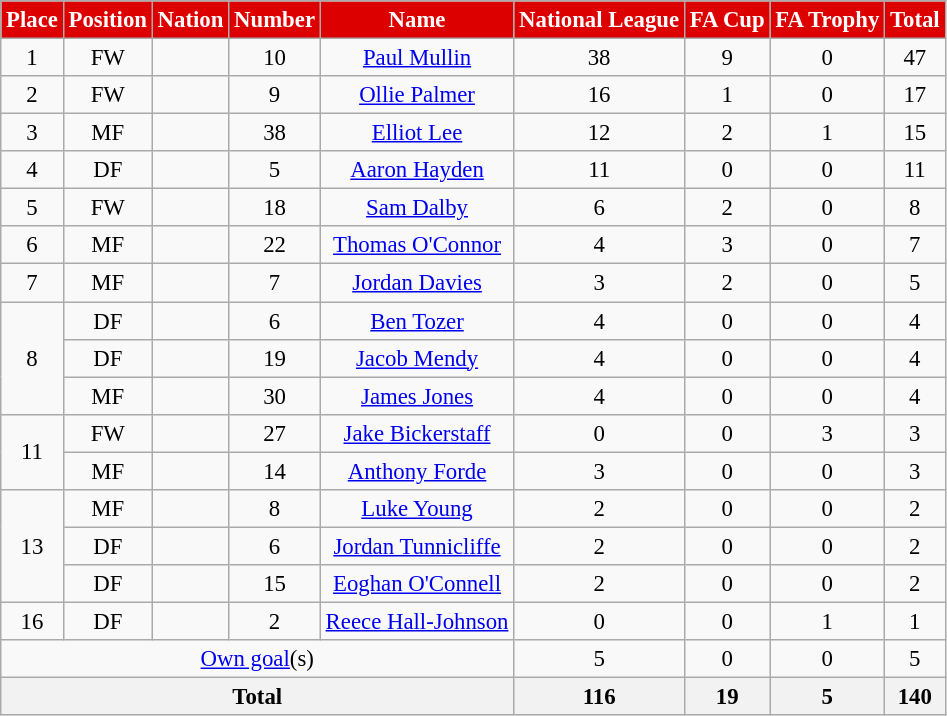<table class="wikitable" style="font-size: 95%; text-align: center">
<tr>
<th style="background:#d00; color:white; text-align:center;"!width=80>Place</th>
<th style="background:#d00; color:white; text-align:center;"!width=80>Position</th>
<th style="background:#d00; color:white; text-align:center;"!width=80>Nation</th>
<th style="background:#d00; color:white; text-align:center;"!width=80>Number</th>
<th style="background:#d00; color:white; text-align:center;"!width=150>Name</th>
<th style="background:#d00; color:white; text-align:center;"!width=150>National League</th>
<th style="background:#d00; color:white; text-align:center;"!width=150>FA Cup</th>
<th style="background:#d00; color:white; text-align:center;"!width=150>FA Trophy</th>
<th style="background:#d00; color:white; text-align:center;"!width=80>Total</th>
</tr>
<tr>
<td>1</td>
<td>FW</td>
<td></td>
<td>10</td>
<td><a href='#'>Paul Mullin</a></td>
<td>38</td>
<td>9</td>
<td>0</td>
<td>47</td>
</tr>
<tr>
<td>2</td>
<td>FW</td>
<td></td>
<td>9</td>
<td><a href='#'>Ollie Palmer</a></td>
<td>16</td>
<td>1</td>
<td>0</td>
<td>17</td>
</tr>
<tr>
<td>3</td>
<td>MF</td>
<td></td>
<td>38</td>
<td><a href='#'>Elliot Lee</a></td>
<td>12</td>
<td>2</td>
<td>1</td>
<td>15</td>
</tr>
<tr>
<td>4</td>
<td>DF</td>
<td></td>
<td>5</td>
<td><a href='#'>Aaron Hayden</a></td>
<td>11</td>
<td>0</td>
<td>0</td>
<td>11</td>
</tr>
<tr>
<td>5</td>
<td>FW</td>
<td></td>
<td>18</td>
<td><a href='#'>Sam Dalby</a></td>
<td>6</td>
<td>2</td>
<td>0</td>
<td>8</td>
</tr>
<tr>
<td>6</td>
<td>MF</td>
<td></td>
<td>22</td>
<td><a href='#'>Thomas O'Connor</a></td>
<td>4</td>
<td>3</td>
<td>0</td>
<td>7</td>
</tr>
<tr>
<td>7</td>
<td>MF</td>
<td></td>
<td>7</td>
<td><a href='#'>Jordan Davies</a></td>
<td>3</td>
<td>2</td>
<td>0</td>
<td>5</td>
</tr>
<tr>
<td rowspan="3">8</td>
<td>DF</td>
<td></td>
<td>6</td>
<td><a href='#'>Ben Tozer</a></td>
<td>4</td>
<td>0</td>
<td>0</td>
<td>4</td>
</tr>
<tr>
<td>DF</td>
<td></td>
<td>19</td>
<td><a href='#'>Jacob Mendy</a></td>
<td>4</td>
<td>0</td>
<td>0</td>
<td>4</td>
</tr>
<tr>
<td>MF</td>
<td></td>
<td>30</td>
<td><a href='#'>James Jones</a></td>
<td>4</td>
<td>0</td>
<td>0</td>
<td>4</td>
</tr>
<tr>
<td rowspan="2">11</td>
<td>FW</td>
<td></td>
<td>27</td>
<td><a href='#'>Jake Bickerstaff</a></td>
<td>0</td>
<td>0</td>
<td>3</td>
<td>3</td>
</tr>
<tr>
<td>MF</td>
<td></td>
<td>14</td>
<td><a href='#'>Anthony Forde</a></td>
<td>3</td>
<td>0</td>
<td>0</td>
<td>3</td>
</tr>
<tr>
<td rowspan="3">13</td>
<td>MF</td>
<td></td>
<td>8</td>
<td><a href='#'>Luke Young</a></td>
<td>2</td>
<td>0</td>
<td>0</td>
<td>2</td>
</tr>
<tr>
<td>DF</td>
<td></td>
<td>6</td>
<td><a href='#'>Jordan Tunnicliffe</a></td>
<td>2</td>
<td>0</td>
<td>0</td>
<td>2</td>
</tr>
<tr>
<td>DF</td>
<td></td>
<td>15</td>
<td><a href='#'>Eoghan O'Connell</a></td>
<td>2</td>
<td>0</td>
<td>0</td>
<td>2</td>
</tr>
<tr>
<td rowspan="1">16</td>
<td>DF</td>
<td></td>
<td>2</td>
<td><a href='#'>Reece Hall-Johnson</a></td>
<td>0</td>
<td>0</td>
<td>1</td>
<td>1</td>
</tr>
<tr>
<td colspan=5><a href='#'>Own goal</a>(s)</td>
<td>5</td>
<td>0</td>
<td>0</td>
<td>5</td>
</tr>
<tr>
<th colspan=5>Total</th>
<th>116</th>
<th>19</th>
<th>5</th>
<th>140</th>
</tr>
</table>
